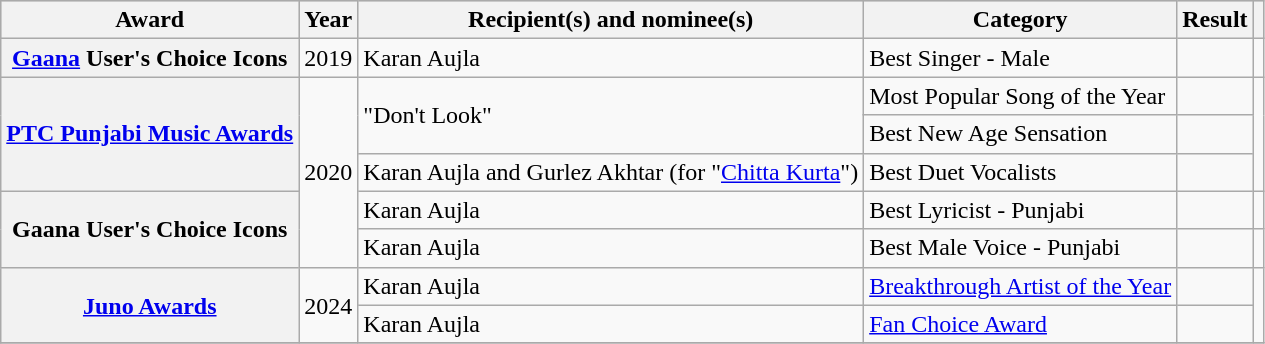<table class="wikitable plainrowheaders sortable">
<tr style="background:#ccc; text-align:center;">
<th scope="col">Award</th>
<th scope="col">Year</th>
<th scope="col">Recipient(s) and nominee(s)</th>
<th scope="col">Category</th>
<th scope="col">Result</th>
<th scope="col" class="unsortable"></th>
</tr>
<tr>
<th scope="row"><a href='#'>Gaana</a> User's Choice Icons</th>
<td>2019</td>
<td>Karan Aujla</td>
<td>Best Singer - Male</td>
<td></td>
<td></td>
</tr>
<tr>
<th scope="row" rowspan="3"><a href='#'>PTC Punjabi Music Awards</a></th>
<td rowspan="5">2020</td>
<td rowspan="2">"Don't Look"</td>
<td>Most Popular Song of the Year</td>
<td></td>
<td rowspan="3"></td>
</tr>
<tr>
<td>Best New Age Sensation</td>
<td></td>
</tr>
<tr>
<td>Karan Aujla and Gurlez Akhtar (for "<a href='#'>Chitta Kurta</a>")</td>
<td>Best Duet Vocalists</td>
<td></td>
</tr>
<tr>
<th scope="row" rowspan="2">Gaana User's Choice Icons</th>
<td>Karan Aujla</td>
<td>Best Lyricist - Punjabi</td>
<td></td>
<td></td>
</tr>
<tr>
<td>Karan Aujla</td>
<td>Best Male Voice - Punjabi</td>
<td></td>
<td></td>
</tr>
<tr>
<th scope="row" rowspan="2"><a href='#'>Juno Awards</a></th>
<td rowspan="2">2024</td>
<td>Karan Aujla</td>
<td><a href='#'>Breakthrough Artist of the Year</a></td>
<td></td>
<td rowspan="2"></td>
</tr>
<tr>
<td>Karan Aujla</td>
<td><a href='#'>Fan Choice Award</a></td>
<td></td>
</tr>
<tr>
</tr>
</table>
